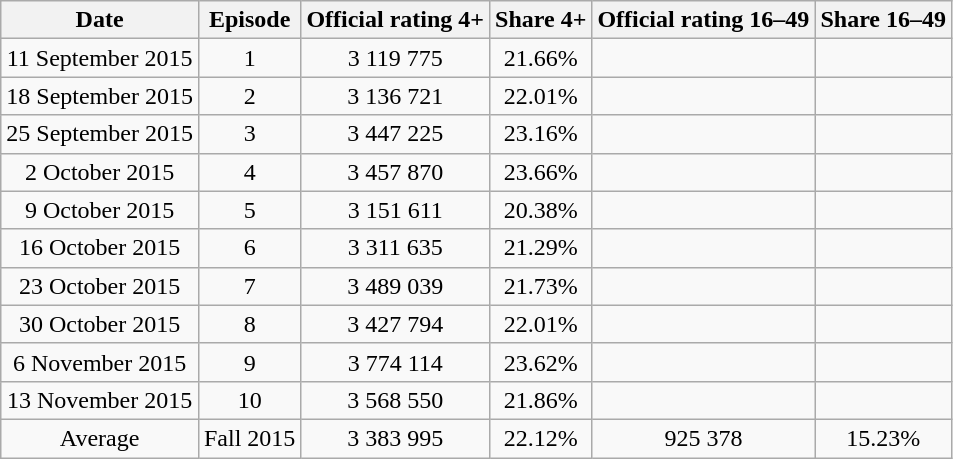<table class="wikitable" style="text-align:center;">
<tr>
<th>Date</th>
<th>Episode</th>
<th>Official rating 4+</th>
<th>Share 4+</th>
<th>Official rating 16–49</th>
<th>Share 16–49</th>
</tr>
<tr>
<td>11 September 2015</td>
<td>1</td>
<td>3 119 775</td>
<td>21.66%</td>
<td></td>
<td></td>
</tr>
<tr>
<td>18 September 2015</td>
<td>2</td>
<td>3 136 721</td>
<td>22.01%</td>
<td></td>
<td></td>
</tr>
<tr>
<td>25 September 2015</td>
<td>3</td>
<td>3 447 225</td>
<td>23.16%</td>
<td></td>
<td></td>
</tr>
<tr>
<td>2 October 2015</td>
<td>4</td>
<td>3 457 870</td>
<td>23.66%</td>
<td></td>
<td></td>
</tr>
<tr>
<td>9 October 2015</td>
<td>5</td>
<td>3 151 611</td>
<td>20.38%</td>
<td></td>
<td></td>
</tr>
<tr>
<td>16 October 2015</td>
<td>6</td>
<td>3 311 635</td>
<td>21.29%</td>
<td></td>
<td></td>
</tr>
<tr>
<td>23 October 2015</td>
<td>7</td>
<td>3 489 039</td>
<td>21.73%</td>
<td></td>
<td></td>
</tr>
<tr>
<td>30 October 2015</td>
<td>8</td>
<td>3 427 794</td>
<td>22.01%</td>
<td></td>
<td></td>
</tr>
<tr>
<td>6 November 2015</td>
<td>9</td>
<td>3 774 114</td>
<td>23.62%</td>
<td></td>
<td></td>
</tr>
<tr>
<td>13 November 2015</td>
<td>10</td>
<td>3 568 550</td>
<td>21.86%</td>
<td></td>
<td></td>
</tr>
<tr>
<td>Average</td>
<td>Fall 2015</td>
<td>3 383 995</td>
<td>22.12%</td>
<td>925 378</td>
<td>15.23%</td>
</tr>
</table>
